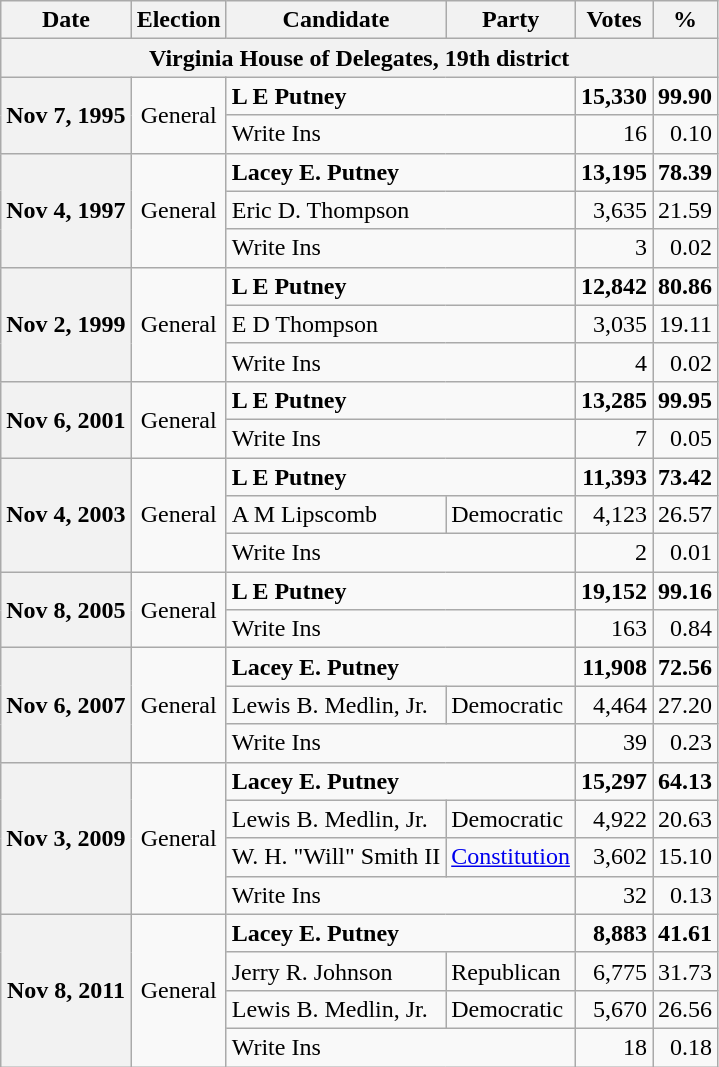<table class="wikitable">
<tr>
<th>Date</th>
<th>Election</th>
<th>Candidate</th>
<th>Party</th>
<th>Votes</th>
<th>%</th>
</tr>
<tr>
<th colspan="6">Virginia House of Delegates, 19th district</th>
</tr>
<tr>
<th rowspan="2">Nov 7, 1995</th>
<td rowspan="2" align="center">General</td>
<td colspan="2"><strong>L E Putney</strong></td>
<td align="right"><strong>15,330</strong></td>
<td align="right"><strong>99.90</strong></td>
</tr>
<tr>
<td colspan="2">Write Ins</td>
<td align="right">16</td>
<td align="right">0.10</td>
</tr>
<tr>
<th rowspan="3">Nov 4, 1997</th>
<td rowspan="3" align="center">General</td>
<td colspan="2"><strong>Lacey E. Putney</strong></td>
<td align="right"><strong>13,195</strong></td>
<td align="right"><strong>78.39</strong></td>
</tr>
<tr>
<td colspan="2">Eric D. Thompson</td>
<td align="right">3,635</td>
<td align="right">21.59</td>
</tr>
<tr>
<td colspan="2">Write Ins</td>
<td align="right">3</td>
<td align="right">0.02</td>
</tr>
<tr>
<th rowspan="3">Nov 2, 1999</th>
<td rowspan="3" align="center">General</td>
<td colspan="2"><strong>L E Putney</strong></td>
<td align="right"><strong>12,842</strong></td>
<td align="right"><strong>80.86</strong></td>
</tr>
<tr>
<td colspan="2">E D Thompson</td>
<td align="right">3,035</td>
<td align="right">19.11</td>
</tr>
<tr>
<td colspan="2">Write Ins</td>
<td align="right">4</td>
<td align="right">0.02</td>
</tr>
<tr>
<th rowspan="2">Nov 6, 2001</th>
<td rowspan="2" align="center">General</td>
<td colspan="2"><strong>L E Putney</strong></td>
<td align="right"><strong>13,285</strong></td>
<td align="right"><strong>99.95</strong></td>
</tr>
<tr>
<td colspan="2">Write Ins</td>
<td align="right">7</td>
<td align="right">0.05</td>
</tr>
<tr>
<th rowspan="3">Nov 4, 2003</th>
<td rowspan="3" align="center">General</td>
<td colspan="2"><strong>L E Putney</strong></td>
<td align="right"><strong>11,393</strong></td>
<td align="right"><strong>73.42</strong></td>
</tr>
<tr>
<td>A M Lipscomb</td>
<td>Democratic</td>
<td align="right">4,123</td>
<td align="right">26.57</td>
</tr>
<tr>
<td colspan="2">Write Ins</td>
<td align="right">2</td>
<td align="right">0.01</td>
</tr>
<tr>
<th rowspan="2">Nov 8, 2005</th>
<td rowspan="2" align="center">General</td>
<td colspan="2"><strong>L E Putney</strong></td>
<td align="right"><strong>19,152</strong></td>
<td align="right"><strong>99.16</strong></td>
</tr>
<tr>
<td colspan="2">Write Ins</td>
<td align="right">163</td>
<td align="right">0.84</td>
</tr>
<tr>
<th rowspan="3">Nov 6, 2007</th>
<td rowspan="3" align="center">General</td>
<td colspan="2"><strong>Lacey E. Putney</strong></td>
<td align="right"><strong>11,908</strong></td>
<td align="right"><strong>72.56</strong></td>
</tr>
<tr>
<td>Lewis B. Medlin, Jr.</td>
<td>Democratic</td>
<td align="right">4,464</td>
<td align="right">27.20</td>
</tr>
<tr>
<td colspan="2">Write Ins</td>
<td align="right">39</td>
<td align="right">0.23</td>
</tr>
<tr>
<th rowspan="4">Nov 3, 2009</th>
<td rowspan="4" align="center">General</td>
<td colspan="2"><strong>Lacey E. Putney</strong></td>
<td align="right"><strong>15,297</strong></td>
<td align="right"><strong>64.13</strong></td>
</tr>
<tr>
<td>Lewis B. Medlin, Jr.</td>
<td>Democratic</td>
<td align="right">4,922</td>
<td align="right">20.63</td>
</tr>
<tr>
<td>W. H. "Will" Smith II</td>
<td><a href='#'>Constitution</a></td>
<td align="right">3,602</td>
<td align="right">15.10</td>
</tr>
<tr>
<td colspan="2">Write Ins</td>
<td align="right">32</td>
<td align="right">0.13</td>
</tr>
<tr>
<th rowspan="4">Nov 8, 2011</th>
<td rowspan="4" align="center">General</td>
<td colspan="2"><strong>Lacey E. Putney</strong></td>
<td align="right"><strong>8,883</strong></td>
<td align="right"><strong>41.61</strong></td>
</tr>
<tr>
<td>Jerry R. Johnson</td>
<td>Republican</td>
<td align="right">6,775</td>
<td align="right">31.73</td>
</tr>
<tr>
<td>Lewis B. Medlin, Jr.</td>
<td>Democratic</td>
<td align="right">5,670</td>
<td align="right">26.56</td>
</tr>
<tr>
<td colspan="2">Write Ins</td>
<td align="right">18</td>
<td align="right">0.18</td>
</tr>
</table>
